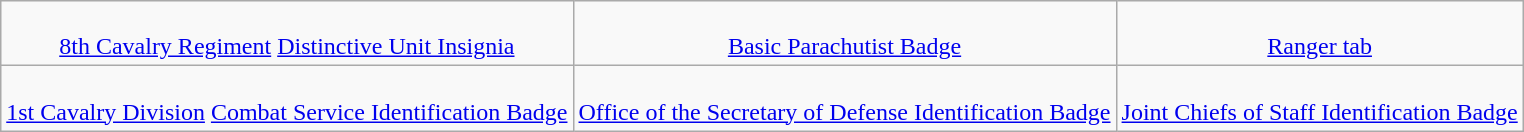<table class="wikitable" style="margin-left: auto; margin-right: auto; text-align: center; margin-bottom: -1px;">
<tr>
<td><br><a href='#'>8th Cavalry Regiment</a> <a href='#'>Distinctive Unit Insignia</a></td>
<td><br><a href='#'>Basic Parachutist Badge</a></td>
<td><br><a href='#'>Ranger tab</a></td>
</tr>
<tr>
<td><br><a href='#'>1st Cavalry Division</a> <a href='#'>Combat Service Identification Badge</a></td>
<td><br><a href='#'>Office of the Secretary of Defense Identification Badge</a></td>
<td><br><a href='#'>Joint Chiefs of Staff Identification Badge</a></td>
</tr>
</table>
